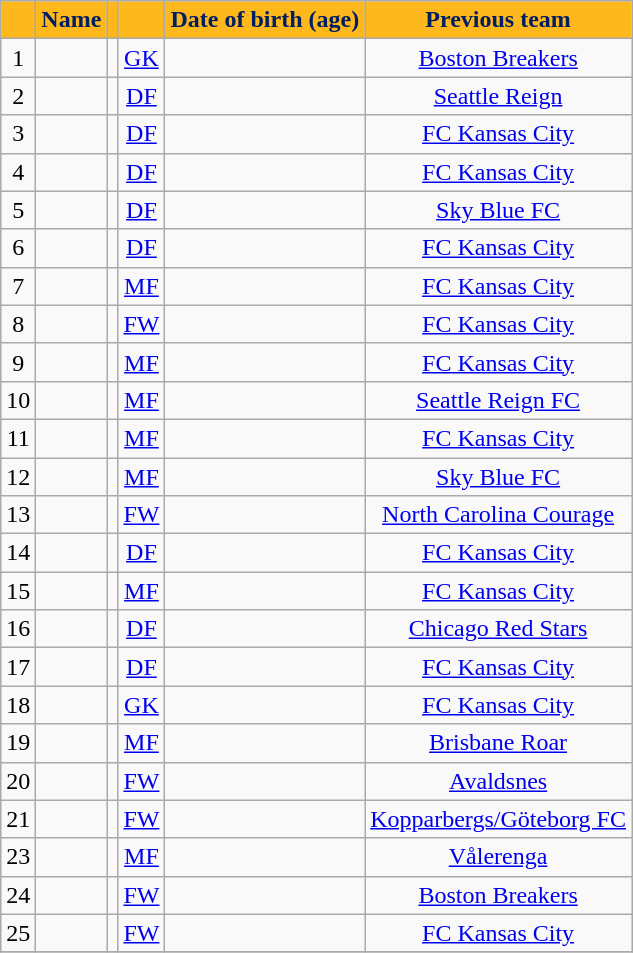<table class="wikitable sortable" style="text-align:center;">
<tr>
<th style="background:#FFB81C; color:#001E62;"></th>
<th style="background:#FFB81C; color:#001E62;">Name</th>
<th style="background:#FFB81C; color:#001E62;"></th>
<th style="background:#FFB81C; color:#001E62;"></th>
<th style="background:#FFB81C; color:#001E62;">Date of birth (age)</th>
<th style="background:#FFB81C; color:#001E62;">Previous team</th>
</tr>
<tr>
<td>1</td>
<td></td>
<td></td>
<td><a href='#'>GK</a></td>
<td></td>
<td> <a href='#'>Boston Breakers</a></td>
</tr>
<tr>
<td>2</td>
<td></td>
<td></td>
<td><a href='#'>DF</a></td>
<td></td>
<td> <a href='#'>Seattle Reign</a></td>
</tr>
<tr>
<td>3</td>
<td></td>
<td></td>
<td><a href='#'>DF</a></td>
<td></td>
<td> <a href='#'>FC Kansas City</a></td>
</tr>
<tr>
<td>4</td>
<td></td>
<td></td>
<td><a href='#'>DF</a></td>
<td></td>
<td> <a href='#'>FC Kansas City</a></td>
</tr>
<tr>
<td>5</td>
<td></td>
<td></td>
<td><a href='#'>DF</a></td>
<td></td>
<td> <a href='#'>Sky Blue FC</a></td>
</tr>
<tr>
<td>6</td>
<td></td>
<td></td>
<td><a href='#'>DF</a></td>
<td></td>
<td> <a href='#'>FC Kansas City</a></td>
</tr>
<tr>
<td>7</td>
<td></td>
<td></td>
<td><a href='#'>MF</a></td>
<td></td>
<td> <a href='#'>FC Kansas City</a></td>
</tr>
<tr>
<td>8</td>
<td></td>
<td></td>
<td><a href='#'>FW</a></td>
<td></td>
<td> <a href='#'>FC Kansas City</a></td>
</tr>
<tr>
<td>9</td>
<td></td>
<td></td>
<td><a href='#'>MF</a></td>
<td></td>
<td> <a href='#'>FC Kansas City</a></td>
</tr>
<tr>
<td>10</td>
<td></td>
<td></td>
<td><a href='#'>MF</a></td>
<td></td>
<td> <a href='#'>Seattle Reign FC</a></td>
</tr>
<tr>
<td>11</td>
<td></td>
<td></td>
<td><a href='#'>MF</a></td>
<td></td>
<td> <a href='#'>FC Kansas City</a></td>
</tr>
<tr>
<td>12</td>
<td></td>
<td></td>
<td><a href='#'>MF</a></td>
<td></td>
<td> <a href='#'>Sky Blue FC</a></td>
</tr>
<tr>
<td>13</td>
<td></td>
<td></td>
<td><a href='#'>FW</a></td>
<td></td>
<td> <a href='#'>North Carolina Courage</a></td>
</tr>
<tr>
<td>14</td>
<td></td>
<td></td>
<td><a href='#'>DF</a></td>
<td></td>
<td> <a href='#'>FC Kansas City</a></td>
</tr>
<tr>
<td>15</td>
<td></td>
<td></td>
<td><a href='#'>MF</a></td>
<td></td>
<td> <a href='#'>FC Kansas City</a></td>
</tr>
<tr>
<td>16</td>
<td></td>
<td></td>
<td><a href='#'>DF</a></td>
<td></td>
<td> <a href='#'>Chicago Red Stars</a></td>
</tr>
<tr>
<td>17</td>
<td></td>
<td></td>
<td><a href='#'>DF</a></td>
<td></td>
<td> <a href='#'>FC Kansas City</a></td>
</tr>
<tr>
<td>18</td>
<td></td>
<td></td>
<td><a href='#'>GK</a></td>
<td></td>
<td> <a href='#'>FC Kansas City</a></td>
</tr>
<tr>
<td>19</td>
<td></td>
<td></td>
<td><a href='#'>MF</a></td>
<td></td>
<td> <a href='#'>Brisbane Roar</a></td>
</tr>
<tr>
<td>20</td>
<td></td>
<td></td>
<td><a href='#'>FW</a></td>
<td></td>
<td> <a href='#'>Avaldsnes</a></td>
</tr>
<tr>
<td>21</td>
<td></td>
<td></td>
<td><a href='#'>FW</a></td>
<td></td>
<td> <a href='#'>Kopparbergs/Göteborg FC</a></td>
</tr>
<tr>
<td>23</td>
<td></td>
<td></td>
<td><a href='#'>MF</a></td>
<td></td>
<td> <a href='#'>Vålerenga</a></td>
</tr>
<tr>
<td>24</td>
<td></td>
<td></td>
<td><a href='#'>FW</a></td>
<td></td>
<td> <a href='#'>Boston Breakers</a></td>
</tr>
<tr>
<td>25</td>
<td></td>
<td></td>
<td><a href='#'>FW</a></td>
<td></td>
<td> <a href='#'>FC Kansas City</a></td>
</tr>
<tr>
</tr>
</table>
